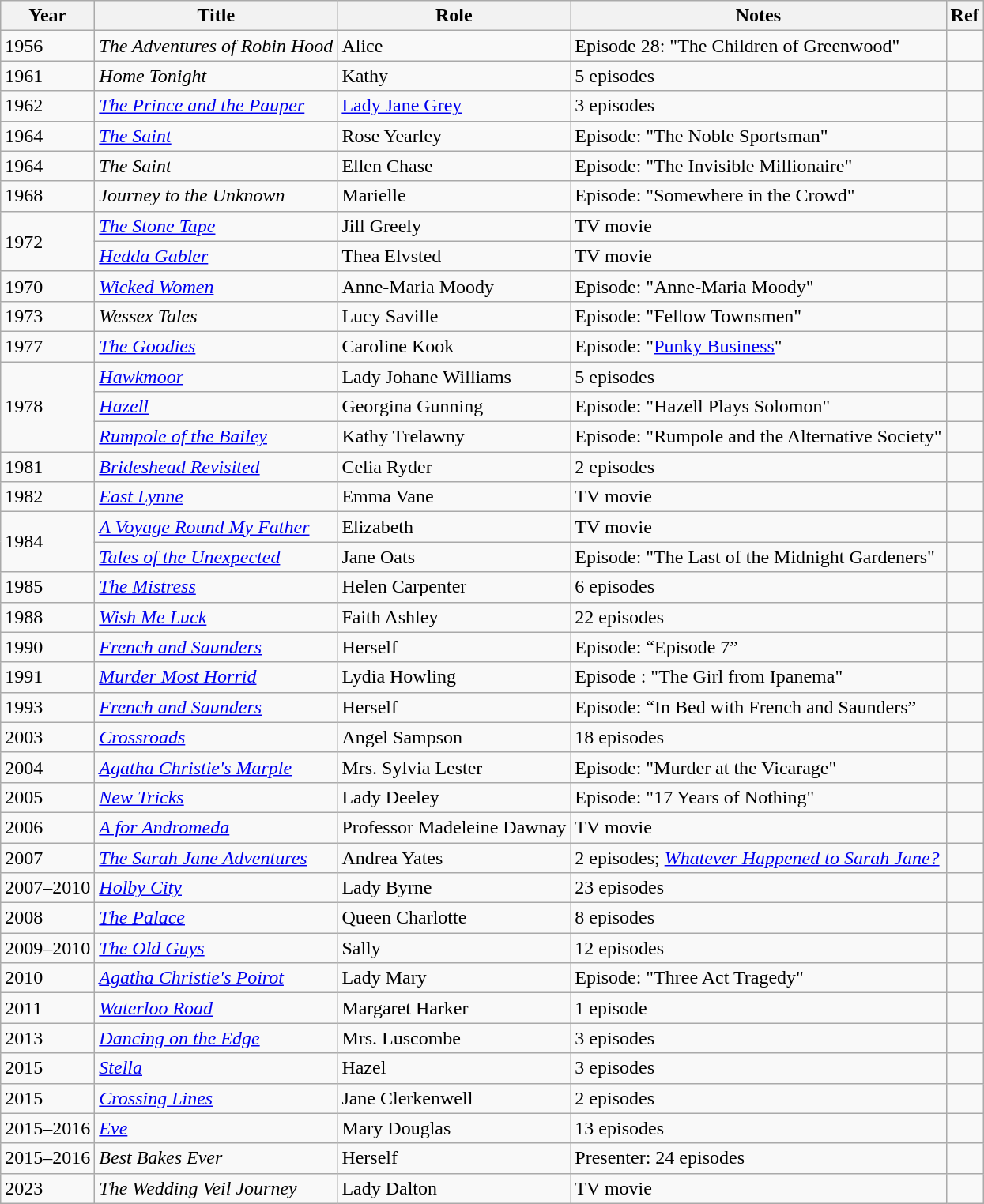<table class="wikitable">
<tr>
<th>Year</th>
<th>Title</th>
<th>Role</th>
<th>Notes</th>
<th>Ref</th>
</tr>
<tr>
<td>1956</td>
<td><em>The Adventures of Robin Hood</em></td>
<td>Alice</td>
<td>Episode 28: "The Children of Greenwood"</td>
<td></td>
</tr>
<tr>
<td>1961</td>
<td><em>Home Tonight</em></td>
<td>Kathy</td>
<td>5 episodes</td>
<td></td>
</tr>
<tr>
<td>1962</td>
<td><em><a href='#'>The Prince and the Pauper</a></em></td>
<td><a href='#'>Lady Jane Grey</a></td>
<td>3 episodes</td>
<td></td>
</tr>
<tr>
<td>1964</td>
<td><em><a href='#'>The Saint</a></em></td>
<td>Rose Yearley</td>
<td>Episode: "The Noble Sportsman"</td>
<td></td>
</tr>
<tr>
<td>1964</td>
<td><em>The Saint</em></td>
<td>Ellen Chase</td>
<td>Episode: "The Invisible Millionaire"</td>
<td></td>
</tr>
<tr>
<td>1968</td>
<td><em>Journey to the Unknown</em></td>
<td>Marielle</td>
<td>Episode: "Somewhere in the Crowd"</td>
<td></td>
</tr>
<tr>
<td rowspan=2>1972</td>
<td><em><a href='#'>The Stone Tape</a></em></td>
<td>Jill Greely</td>
<td>TV movie</td>
<td></td>
</tr>
<tr>
<td><em><a href='#'>Hedda Gabler</a></em></td>
<td>Thea Elvsted</td>
<td>TV movie</td>
<td></td>
</tr>
<tr>
<td>1970</td>
<td><em><a href='#'>Wicked Women</a></em></td>
<td>Anne-Maria Moody</td>
<td>Episode: "Anne-Maria Moody"</td>
<td></td>
</tr>
<tr>
<td>1973</td>
<td><em>Wessex Tales</em></td>
<td>Lucy Saville</td>
<td>Episode: "Fellow Townsmen"</td>
<td></td>
</tr>
<tr>
<td>1977</td>
<td><em><a href='#'>The Goodies</a></em></td>
<td>Caroline Kook</td>
<td>Episode: "<a href='#'>Punky Business</a>"</td>
<td></td>
</tr>
<tr>
<td rowspan=3>1978</td>
<td><em><a href='#'>Hawkmoor</a></em></td>
<td>Lady Johane Williams</td>
<td>5 episodes</td>
<td></td>
</tr>
<tr>
<td><em><a href='#'>Hazell</a></em></td>
<td>Georgina Gunning</td>
<td>Episode: "Hazell Plays Solomon"</td>
<td></td>
</tr>
<tr>
<td><em><a href='#'>Rumpole of the Bailey</a></em></td>
<td>Kathy Trelawny</td>
<td>Episode: "Rumpole and the Alternative Society"</td>
<td></td>
</tr>
<tr>
<td>1981</td>
<td><em><a href='#'>Brideshead Revisited</a></em></td>
<td>Celia Ryder</td>
<td>2 episodes</td>
<td></td>
</tr>
<tr>
<td>1982</td>
<td><em><a href='#'>East Lynne</a></em></td>
<td>Emma Vane</td>
<td>TV movie</td>
<td></td>
</tr>
<tr>
<td rowspan=2>1984</td>
<td><em><a href='#'>A Voyage Round My Father</a></em></td>
<td>Elizabeth</td>
<td>TV movie</td>
<td></td>
</tr>
<tr>
<td><em><a href='#'>Tales of the Unexpected</a></em></td>
<td>Jane Oats</td>
<td>Episode: "The Last of the Midnight Gardeners"</td>
<td></td>
</tr>
<tr>
<td>1985</td>
<td><em><a href='#'>The Mistress</a></em></td>
<td>Helen Carpenter</td>
<td>6 episodes</td>
<td></td>
</tr>
<tr>
<td>1988</td>
<td><em><a href='#'>Wish Me Luck</a></em></td>
<td>Faith Ashley</td>
<td>22 episodes</td>
<td></td>
</tr>
<tr>
<td>1990</td>
<td><em><a href='#'>French and Saunders</a></em></td>
<td>Herself</td>
<td>Episode: “Episode 7”</td>
<td></td>
</tr>
<tr>
<td>1991</td>
<td><em><a href='#'>Murder Most Horrid</a></em></td>
<td>Lydia Howling</td>
<td>Episode : "The Girl from Ipanema"</td>
<td></td>
</tr>
<tr>
<td>1993</td>
<td><em><a href='#'>French and Saunders</a></em></td>
<td>Herself</td>
<td>Episode: “In Bed with French and Saunders”</td>
<td></td>
</tr>
<tr>
<td>2003</td>
<td><em><a href='#'>Crossroads</a></em></td>
<td>Angel Sampson</td>
<td>18 episodes</td>
<td></td>
</tr>
<tr>
<td>2004</td>
<td><em><a href='#'>Agatha Christie's Marple</a></em></td>
<td>Mrs. Sylvia Lester</td>
<td>Episode: "Murder at the Vicarage"</td>
<td></td>
</tr>
<tr>
<td>2005</td>
<td><em><a href='#'>New Tricks</a></em></td>
<td>Lady Deeley</td>
<td>Episode: "17 Years of Nothing"</td>
<td></td>
</tr>
<tr>
<td>2006</td>
<td><em><a href='#'>A for Andromeda</a></em></td>
<td>Professor Madeleine Dawnay</td>
<td>TV movie</td>
<td></td>
</tr>
<tr>
<td>2007</td>
<td><em><a href='#'>The Sarah Jane Adventures</a></em></td>
<td>Andrea Yates</td>
<td>2 episodes; <em><a href='#'>Whatever Happened to Sarah Jane?</a></em></td>
<td></td>
</tr>
<tr>
<td>2007–2010</td>
<td><em><a href='#'>Holby City</a></em></td>
<td>Lady Byrne</td>
<td>23 episodes</td>
<td></td>
</tr>
<tr>
<td>2008</td>
<td><em><a href='#'>The Palace</a></em></td>
<td>Queen Charlotte</td>
<td>8 episodes</td>
<td></td>
</tr>
<tr>
<td>2009–2010</td>
<td><em><a href='#'>The Old Guys</a></em></td>
<td>Sally</td>
<td>12 episodes</td>
<td></td>
</tr>
<tr>
<td>2010</td>
<td><em><a href='#'>Agatha Christie's Poirot</a></em></td>
<td>Lady Mary</td>
<td>Episode: "Three Act Tragedy"</td>
<td></td>
</tr>
<tr>
<td>2011</td>
<td><em><a href='#'>Waterloo Road</a></em></td>
<td>Margaret Harker</td>
<td>1 episode</td>
<td></td>
</tr>
<tr>
<td>2013</td>
<td><em><a href='#'>Dancing on the Edge</a></em></td>
<td>Mrs. Luscombe</td>
<td>3 episodes</td>
<td></td>
</tr>
<tr>
<td>2015</td>
<td><em><a href='#'>Stella</a></em></td>
<td>Hazel</td>
<td>3 episodes</td>
<td></td>
</tr>
<tr>
<td>2015</td>
<td><em><a href='#'>Crossing Lines</a></em></td>
<td>Jane Clerkenwell</td>
<td>2 episodes</td>
<td></td>
</tr>
<tr>
<td>2015–2016</td>
<td><em><a href='#'>Eve</a></em></td>
<td>Mary Douglas</td>
<td>13 episodes</td>
<td></td>
</tr>
<tr>
<td>2015–2016</td>
<td><em>Best Bakes Ever</em></td>
<td>Herself</td>
<td>Presenter: 24 episodes</td>
<td></td>
</tr>
<tr>
<td>2023</td>
<td><em>The Wedding Veil Journey</em></td>
<td>Lady Dalton</td>
<td>TV movie</td>
<td></td>
</tr>
</table>
